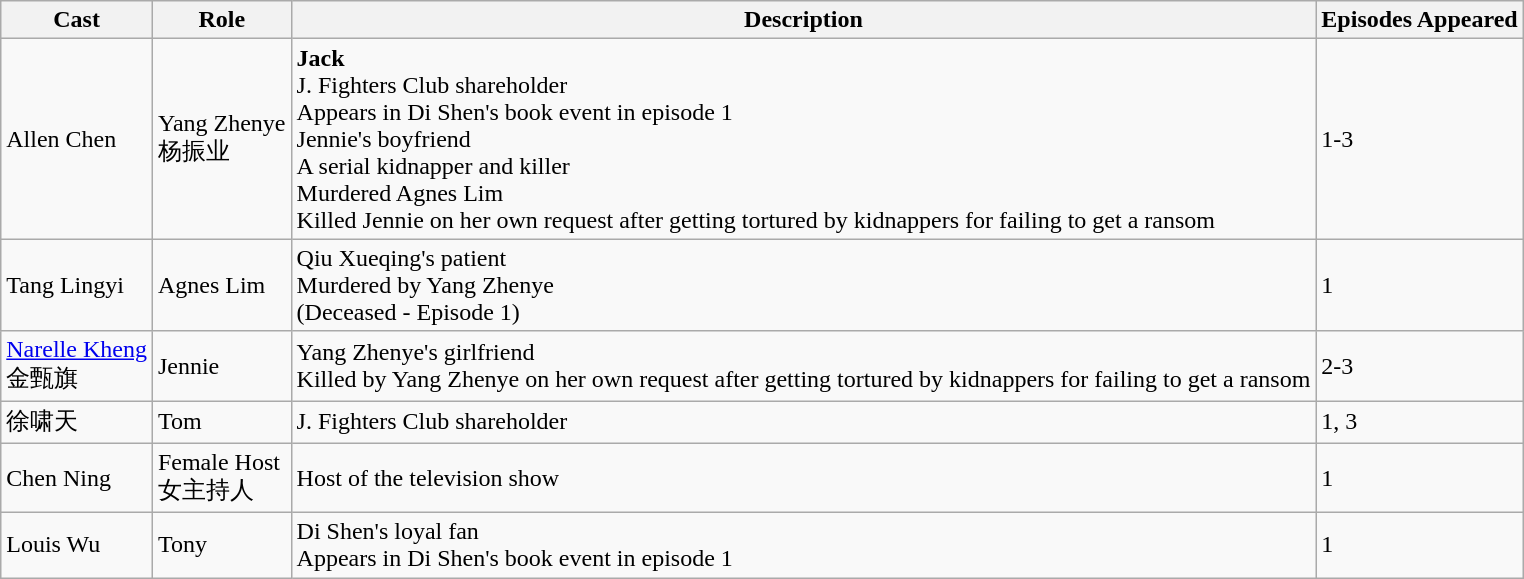<table class="wikitable">
<tr>
<th>Cast</th>
<th>Role</th>
<th>Description</th>
<th>Episodes Appeared</th>
</tr>
<tr>
<td>Allen Chen</td>
<td>Yang Zhenye<br> 杨振业</td>
<td><strong>Jack</strong><br> J. Fighters Club shareholder <br> Appears in Di Shen's book event in episode 1 <br> Jennie's boyfriend <br> A serial kidnapper and killer <br> Murdered Agnes Lim <br> Killed Jennie on her own request after getting tortured by kidnappers for failing to get a ransom <br></td>
<td>1-3</td>
</tr>
<tr>
<td>Tang Lingyi</td>
<td>Agnes Lim</td>
<td>Qiu Xueqing's patient <br> Murdered by Yang Zhenye <br> (Deceased - Episode 1)</td>
<td>1</td>
</tr>
<tr>
<td><a href='#'>Narelle Kheng</a><br> 金甄旗</td>
<td>Jennie</td>
<td>Yang Zhenye's girlfriend <br> Killed by Yang Zhenye on her own request after getting tortured by kidnappers for failing to get a ransom</td>
<td>2-3</td>
</tr>
<tr>
<td>徐啸天</td>
<td>Tom</td>
<td>J. Fighters Club shareholder</td>
<td>1, 3</td>
</tr>
<tr>
<td>Chen Ning</td>
<td>Female Host<br> 女主持人</td>
<td>Host of the television show</td>
<td>1</td>
</tr>
<tr>
<td>Louis Wu</td>
<td>Tony</td>
<td>Di Shen's loyal fan <br> Appears in Di Shen's book event in episode 1</td>
<td>1</td>
</tr>
</table>
